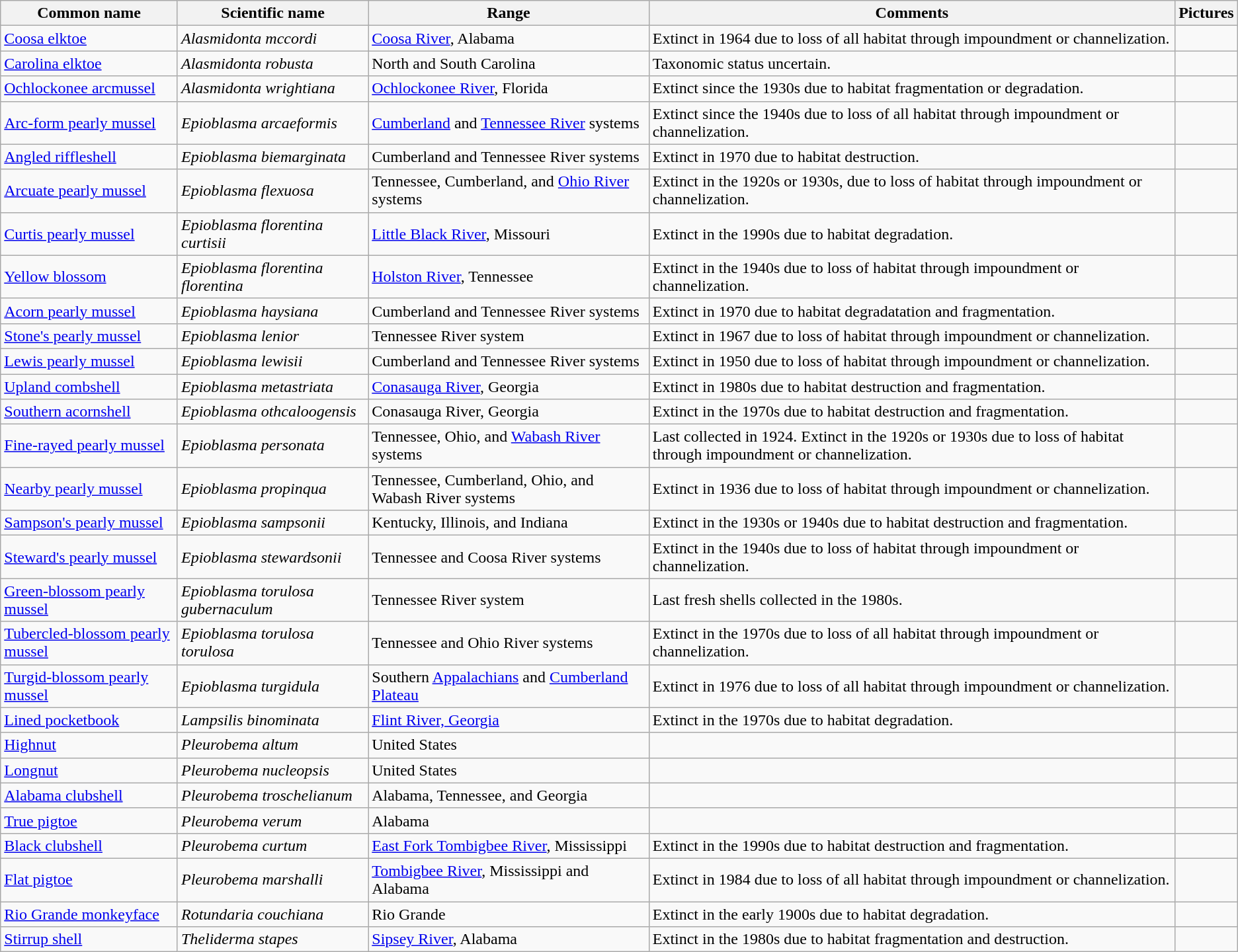<table class="wikitable sortable">
<tr>
<th>Common name</th>
<th>Scientific name</th>
<th>Range</th>
<th class="unsortable">Comments</th>
<th>Pictures</th>
</tr>
<tr>
<td><a href='#'>Coosa elktoe</a></td>
<td><em>Alasmidonta mccordi</em></td>
<td><a href='#'>Coosa River</a>, Alabama</td>
<td>Extinct in 1964 due to loss of all habitat through impoundment or channelization.</td>
<td></td>
</tr>
<tr>
<td><a href='#'>Carolina elktoe</a></td>
<td><em>Alasmidonta robusta</em></td>
<td>North and South Carolina</td>
<td>Taxonomic status uncertain.</td>
<td></td>
</tr>
<tr>
<td><a href='#'>Ochlockonee arcmussel</a></td>
<td><em>Alasmidonta wrightiana</em></td>
<td><a href='#'>Ochlockonee River</a>, Florida</td>
<td>Extinct since the 1930s due to habitat fragmentation or degradation.</td>
<td></td>
</tr>
<tr>
<td><a href='#'>Arc-form pearly mussel</a></td>
<td><em>Epioblasma arcaeformis</em></td>
<td><a href='#'>Cumberland</a> and <a href='#'>Tennessee River</a> systems</td>
<td>Extinct since the 1940s due to loss of all habitat through impoundment or channelization.</td>
<td></td>
</tr>
<tr>
<td><a href='#'>Angled riffleshell</a></td>
<td><em>Epioblasma biemarginata</em></td>
<td>Cumberland and Tennessee River systems</td>
<td>Extinct in 1970 due to habitat destruction.</td>
<td></td>
</tr>
<tr>
<td><a href='#'>Arcuate pearly mussel</a></td>
<td><em>Epioblasma flexuosa</em></td>
<td>Tennessee, Cumberland, and <a href='#'>Ohio River</a> systems</td>
<td>Extinct in the 1920s or 1930s, due to loss of habitat through impoundment or channelization.</td>
<td></td>
</tr>
<tr>
<td><a href='#'>Curtis pearly mussel</a></td>
<td><em>Epioblasma florentina curtisii</em></td>
<td><a href='#'>Little Black River</a>, Missouri</td>
<td>Extinct in the 1990s due to habitat degradation.</td>
<td></td>
</tr>
<tr>
<td><a href='#'>Yellow blossom</a></td>
<td><em>Epioblasma florentina florentina</em></td>
<td><a href='#'>Holston River</a>, Tennessee</td>
<td>Extinct in the 1940s due to loss of habitat through impoundment or channelization.</td>
<td></td>
</tr>
<tr>
<td><a href='#'>Acorn pearly mussel</a></td>
<td><em>Epioblasma haysiana</em></td>
<td>Cumberland and Tennessee River systems</td>
<td>Extinct in 1970 due to habitat degradatation and fragmentation.</td>
<td></td>
</tr>
<tr>
<td><a href='#'>Stone's pearly mussel</a></td>
<td><em>Epioblasma lenior</em></td>
<td>Tennessee River system</td>
<td>Extinct in 1967 due to loss of habitat through impoundment or channelization.</td>
<td></td>
</tr>
<tr>
<td><a href='#'>Lewis pearly mussel</a></td>
<td><em>Epioblasma lewisii</em></td>
<td>Cumberland and Tennessee River systems</td>
<td>Extinct in 1950 due to loss of habitat through impoundment or channelization.</td>
<td></td>
</tr>
<tr>
<td><a href='#'>Upland combshell</a></td>
<td><em>Epioblasma metastriata</em></td>
<td><a href='#'>Conasauga River</a>, Georgia</td>
<td>Extinct in 1980s due to habitat destruction and fragmentation.</td>
<td></td>
</tr>
<tr>
<td><a href='#'>Southern acornshell</a></td>
<td><em>Epioblasma othcaloogensis</em></td>
<td>Conasauga River, Georgia</td>
<td>Extinct in the 1970s due to habitat destruction and fragmentation.</td>
<td></td>
</tr>
<tr>
<td><a href='#'>Fine-rayed pearly mussel</a></td>
<td><em>Epioblasma personata</em></td>
<td>Tennessee, Ohio, and <a href='#'>Wabash River</a> systems</td>
<td>Last collected in 1924. Extinct in the 1920s or 1930s due to loss of habitat through impoundment or channelization.</td>
<td></td>
</tr>
<tr>
<td><a href='#'>Nearby pearly mussel</a></td>
<td><em>Epioblasma propinqua</em></td>
<td>Tennessee, Cumberland, Ohio, and Wabash River systems</td>
<td>Extinct in 1936 due to loss of habitat through impoundment or channelization.</td>
<td></td>
</tr>
<tr>
<td><a href='#'>Sampson's pearly mussel</a></td>
<td><em>Epioblasma sampsonii</em></td>
<td>Kentucky, Illinois, and Indiana</td>
<td>Extinct in the 1930s or 1940s due to habitat destruction and fragmentation.</td>
<td></td>
</tr>
<tr>
<td><a href='#'>Steward's pearly mussel</a></td>
<td><em>Epioblasma stewardsonii</em></td>
<td>Tennessee and Coosa River systems</td>
<td>Extinct in the 1940s due to loss of habitat through impoundment or channelization.</td>
<td></td>
</tr>
<tr>
<td><a href='#'>Green-blossom pearly mussel</a></td>
<td><em>Epioblasma torulosa gubernaculum</em></td>
<td>Tennessee River system</td>
<td>Last fresh shells collected in the 1980s.</td>
<td></td>
</tr>
<tr>
<td><a href='#'>Tubercled-blossom pearly mussel</a></td>
<td><em>Epioblasma torulosa torulosa</em></td>
<td>Tennessee and Ohio River systems</td>
<td>Extinct in the 1970s due to loss of all habitat through impoundment or channelization.</td>
<td></td>
</tr>
<tr>
<td><a href='#'>Turgid-blossom pearly mussel</a></td>
<td><em>Epioblasma turgidula</em></td>
<td>Southern <a href='#'>Appalachians</a> and <a href='#'>Cumberland Plateau</a></td>
<td>Extinct in 1976 due to loss of all habitat through impoundment or channelization.</td>
<td></td>
</tr>
<tr>
<td><a href='#'>Lined pocketbook</a></td>
<td><em>Lampsilis binominata</em></td>
<td><a href='#'>Flint River, Georgia</a></td>
<td>Extinct in the 1970s due to habitat degradation.</td>
<td></td>
</tr>
<tr>
<td><a href='#'>Highnut</a></td>
<td><em>Pleurobema altum</em></td>
<td>United States</td>
<td></td>
<td></td>
</tr>
<tr>
<td><a href='#'>Longnut</a></td>
<td><em>Pleurobema nucleopsis</em></td>
<td>United States</td>
<td></td>
<td></td>
</tr>
<tr>
<td><a href='#'>Alabama clubshell</a></td>
<td><em>Pleurobema troschelianum</em></td>
<td>Alabama, Tennessee, and Georgia</td>
<td></td>
<td></td>
</tr>
<tr>
<td><a href='#'>True pigtoe</a></td>
<td><em>Pleurobema verum</em></td>
<td>Alabama</td>
<td></td>
<td></td>
</tr>
<tr>
<td><a href='#'>Black clubshell</a></td>
<td><em>Pleurobema curtum</em></td>
<td><a href='#'>East Fork Tombigbee River</a>, Mississippi</td>
<td>Extinct in the 1990s due to habitat destruction and fragmentation.</td>
<td></td>
</tr>
<tr>
<td><a href='#'>Flat pigtoe</a></td>
<td><em>Pleurobema marshalli</em></td>
<td><a href='#'>Tombigbee River</a>, Mississippi and Alabama</td>
<td>Extinct in 1984 due to loss of all habitat through impoundment or channelization.</td>
<td></td>
</tr>
<tr>
<td><a href='#'>Rio Grande monkeyface</a></td>
<td><em>Rotundaria couchiana</em></td>
<td>Rio Grande</td>
<td>Extinct in the early 1900s due to habitat degradation.</td>
<td></td>
</tr>
<tr>
<td><a href='#'>Stirrup shell</a></td>
<td><em>Theliderma stapes</em></td>
<td><a href='#'>Sipsey River</a>, Alabama</td>
<td>Extinct in the 1980s due to habitat fragmentation and destruction.</td>
<td></td>
</tr>
</table>
